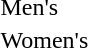<table>
<tr>
<td>Men's <br></td>
<td></td>
<td></td>
<td></td>
</tr>
<tr>
<td>Women's <br></td>
<td></td>
<td></td>
<td></td>
</tr>
</table>
